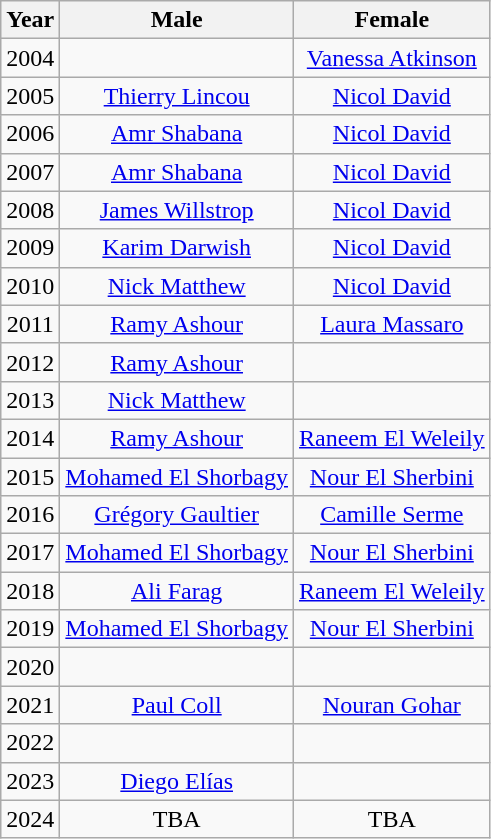<table class=wikitable style="text-align:center;">
<tr>
<th>Year</th>
<th>Male</th>
<th>Female</th>
</tr>
<tr>
<td>2004</td>
<td></td>
<td> <a href='#'>Vanessa Atkinson</a></td>
</tr>
<tr>
<td>2005</td>
<td> <a href='#'>Thierry Lincou</a></td>
<td> <a href='#'>Nicol David</a></td>
</tr>
<tr>
<td>2006</td>
<td> <a href='#'>Amr Shabana</a></td>
<td> <a href='#'>Nicol David</a></td>
</tr>
<tr>
<td>2007</td>
<td> <a href='#'>Amr Shabana</a></td>
<td> <a href='#'>Nicol David</a></td>
</tr>
<tr>
<td>2008</td>
<td> <a href='#'>James Willstrop</a></td>
<td> <a href='#'>Nicol David</a></td>
</tr>
<tr>
<td>2009</td>
<td> <a href='#'>Karim Darwish</a></td>
<td> <a href='#'>Nicol David</a></td>
</tr>
<tr>
<td>2010</td>
<td> <a href='#'>Nick Matthew</a></td>
<td> <a href='#'>Nicol David</a></td>
</tr>
<tr>
<td>2011</td>
<td> <a href='#'>Ramy Ashour</a></td>
<td> <a href='#'>Laura Massaro</a></td>
</tr>
<tr>
<td>2012</td>
<td> <a href='#'>Ramy Ashour</a></td>
<td></td>
</tr>
<tr>
<td>2013</td>
<td> <a href='#'>Nick Matthew</a></td>
<td></td>
</tr>
<tr>
<td>2014</td>
<td> <a href='#'>Ramy Ashour</a></td>
<td> <a href='#'>Raneem El Weleily</a></td>
</tr>
<tr>
<td>2015</td>
<td> <a href='#'>Mohamed El Shorbagy</a></td>
<td> <a href='#'>Nour El Sherbini</a></td>
</tr>
<tr>
<td>2016</td>
<td> <a href='#'>Grégory Gaultier</a></td>
<td> <a href='#'>Camille Serme</a></td>
</tr>
<tr>
<td>2017</td>
<td> <a href='#'>Mohamed El Shorbagy</a></td>
<td> <a href='#'>Nour El Sherbini</a></td>
</tr>
<tr>
<td>2018</td>
<td> <a href='#'>Ali Farag</a></td>
<td> <a href='#'>Raneem El Weleily</a></td>
</tr>
<tr>
<td>2019</td>
<td> <a href='#'>Mohamed El Shorbagy</a></td>
<td> <a href='#'>Nour El Sherbini</a></td>
</tr>
<tr>
<td>2020</td>
<td></td>
<td></td>
</tr>
<tr>
<td>2021</td>
<td> <a href='#'>Paul Coll</a></td>
<td> <a href='#'>Nouran Gohar</a></td>
</tr>
<tr>
<td>2022</td>
<td></td>
<td></td>
</tr>
<tr>
<td>2023</td>
<td> <a href='#'>Diego Elías</a></td>
<td></td>
</tr>
<tr>
<td>2024</td>
<td>TBA</td>
<td>TBA</td>
</tr>
</table>
